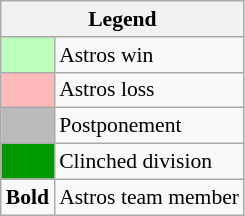<table class="wikitable" style="font-size:90%">
<tr>
<th colspan="2">Legend</th>
</tr>
<tr>
<td style="background:#bfb;"> </td>
<td>Astros win</td>
</tr>
<tr>
<td style="background:#fbb;"> </td>
<td>Astros loss</td>
</tr>
<tr>
<td style="background:#bbb;"> </td>
<td>Postponement</td>
</tr>
<tr>
<td style="background:#090;"> </td>
<td>Clinched division</td>
</tr>
<tr>
<td><strong>Bold</strong></td>
<td>Astros team member</td>
</tr>
</table>
